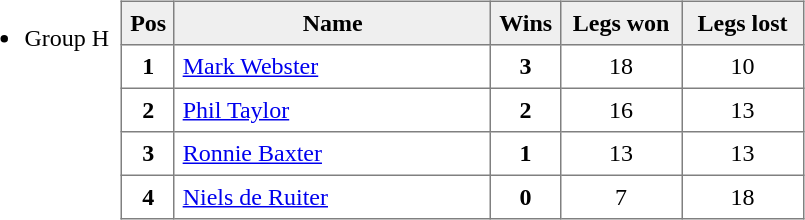<table>
<tr style="vertical-align: top;">
<td><br><ul><li>Group H</li></ul></td>
<td></td>
<td><br><table style=border-collapse:collapse border=1 cellspacing=0 cellpadding=5>
<tr style="text-align:center; background:#efefef;">
<th width=20>Pos</th>
<th width=200>Name</th>
<th width=20><strong>Wins</strong></th>
<th width=70>Legs won</th>
<th width=70>Legs lost</th>
</tr>
<tr align=center>
<td><strong>1</strong></td>
<td style="text-align:left;"> <a href='#'>Mark Webster</a></td>
<td><strong>3</strong></td>
<td>18</td>
<td>10</td>
</tr>
<tr align=center>
<td><strong>2</strong></td>
<td style="text-align:left;"> <a href='#'>Phil Taylor</a></td>
<td><strong>2</strong></td>
<td>16</td>
<td>13</td>
</tr>
<tr align=center>
<td><strong>3</strong></td>
<td style="text-align:left;"> <a href='#'>Ronnie Baxter</a></td>
<td><strong>1</strong></td>
<td>13</td>
<td>13</td>
</tr>
<tr align=center>
<td><strong>4</strong></td>
<td style="text-align:left;"> <a href='#'>Niels de Ruiter</a></td>
<td><strong>0</strong></td>
<td>7</td>
<td>18</td>
</tr>
</table>
</td>
</tr>
</table>
